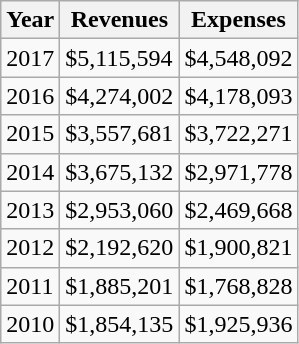<table class="wikitable sortable">
<tr>
<th>Year</th>
<th>Revenues</th>
<th>Expenses</th>
</tr>
<tr>
<td>2017</td>
<td>$5,115,594</td>
<td>$4,548,092</td>
</tr>
<tr>
<td>2016</td>
<td>$4,274,002</td>
<td>$4,178,093</td>
</tr>
<tr>
<td>2015</td>
<td>$3,557,681</td>
<td>$3,722,271</td>
</tr>
<tr>
<td>2014</td>
<td>$3,675,132</td>
<td>$2,971,778</td>
</tr>
<tr>
<td>2013</td>
<td>$2,953,060</td>
<td>$2,469,668</td>
</tr>
<tr>
<td>2012</td>
<td>$2,192,620</td>
<td>$1,900,821</td>
</tr>
<tr>
<td>2011</td>
<td>$1,885,201</td>
<td>$1,768,828</td>
</tr>
<tr>
<td>2010</td>
<td>$1,854,135</td>
<td>$1,925,936</td>
</tr>
</table>
